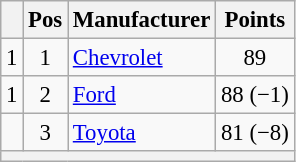<table class="wikitable" style="font-size: 95%;">
<tr>
<th></th>
<th>Pos</th>
<th>Manufacturer</th>
<th>Points</th>
</tr>
<tr>
<td align="left"> 1</td>
<td style="text-align:center;">1</td>
<td><a href='#'>Chevrolet</a></td>
<td style="text-align:center;">89</td>
</tr>
<tr>
<td align="left"> 1</td>
<td style="text-align:center;">2</td>
<td><a href='#'>Ford</a></td>
<td style="text-align:center;">88 (−1)</td>
</tr>
<tr>
<td align="left"></td>
<td style="text-align:center;">3</td>
<td><a href='#'>Toyota</a></td>
<td style="text-align:center;">81 (−8)</td>
</tr>
<tr>
<th colspan="9"></th>
</tr>
</table>
